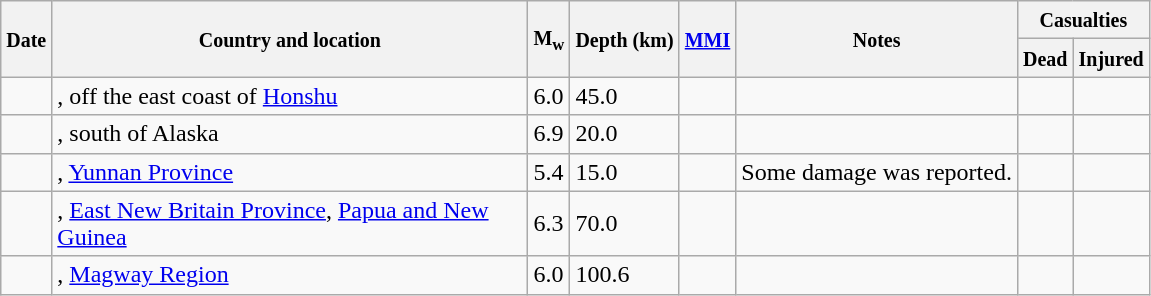<table class="wikitable sortable sort-under" style="border:1px black; margin-left:1em;">
<tr>
<th rowspan="2"><small>Date</small></th>
<th rowspan="2" style="width: 310px"><small>Country and location</small></th>
<th rowspan="2"><small>M<sub>w</sub></small></th>
<th rowspan="2"><small>Depth (km)</small></th>
<th rowspan="2"><small><a href='#'>MMI</a></small></th>
<th rowspan="2" class="unsortable"><small>Notes</small></th>
<th colspan="2"><small>Casualties</small></th>
</tr>
<tr>
<th><small>Dead</small></th>
<th><small>Injured</small></th>
</tr>
<tr>
<td></td>
<td>, off the east coast of <a href='#'>Honshu</a></td>
<td>6.0</td>
<td>45.0</td>
<td></td>
<td></td>
<td></td>
<td></td>
</tr>
<tr>
<td></td>
<td>, south of Alaska</td>
<td>6.9</td>
<td>20.0</td>
<td></td>
<td></td>
<td></td>
<td></td>
</tr>
<tr>
<td></td>
<td>, <a href='#'>Yunnan Province</a></td>
<td>5.4</td>
<td>15.0</td>
<td></td>
<td>Some damage was reported.</td>
<td></td>
<td></td>
</tr>
<tr>
<td></td>
<td>, <a href='#'>East New Britain Province</a>, <a href='#'>Papua and New Guinea</a></td>
<td>6.3</td>
<td>70.0</td>
<td></td>
<td></td>
<td></td>
<td></td>
</tr>
<tr>
<td></td>
<td>, <a href='#'>Magway Region</a></td>
<td>6.0</td>
<td>100.6</td>
<td></td>
<td></td>
<td></td>
<td></td>
</tr>
</table>
